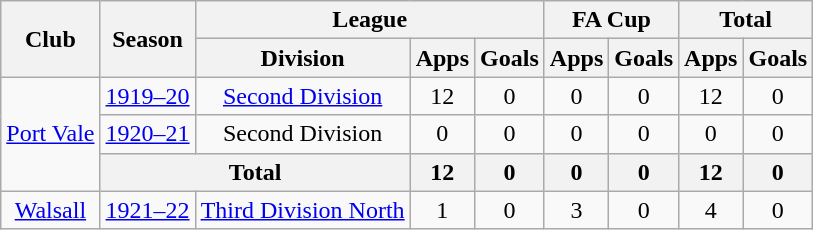<table class="wikitable" style="text-align: center;">
<tr>
<th rowspan="2">Club</th>
<th rowspan="2">Season</th>
<th colspan="3">League</th>
<th colspan="2">FA Cup</th>
<th colspan="2">Total</th>
</tr>
<tr>
<th>Division</th>
<th>Apps</th>
<th>Goals</th>
<th>Apps</th>
<th>Goals</th>
<th>Apps</th>
<th>Goals</th>
</tr>
<tr>
<td rowspan="3"><a href='#'>Port Vale</a></td>
<td><a href='#'>1919–20</a></td>
<td><a href='#'>Second Division</a></td>
<td>12</td>
<td>0</td>
<td>0</td>
<td>0</td>
<td>12</td>
<td>0</td>
</tr>
<tr>
<td><a href='#'>1920–21</a></td>
<td>Second Division</td>
<td>0</td>
<td>0</td>
<td>0</td>
<td>0</td>
<td>0</td>
<td>0</td>
</tr>
<tr>
<th colspan="2">Total</th>
<th>12</th>
<th>0</th>
<th>0</th>
<th>0</th>
<th>12</th>
<th>0</th>
</tr>
<tr>
<td><a href='#'>Walsall</a></td>
<td><a href='#'>1921–22</a></td>
<td><a href='#'>Third Division North</a></td>
<td>1</td>
<td>0</td>
<td>3</td>
<td>0</td>
<td>4</td>
<td>0</td>
</tr>
</table>
